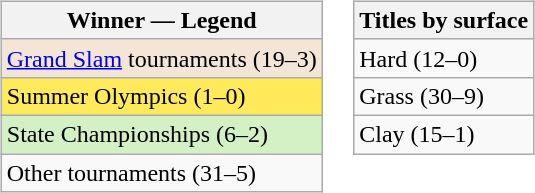<table>
<tr valign=top>
<td><br><table class=wikitable>
<tr>
<th>Winner — Legend</th>
</tr>
<tr>
<td style="background:#f3e6d7;"><a href='#'>Grand Slam</a> tournaments (19–3)</td>
</tr>
<tr>
<td style="background:#ffea5c;">Summer Olympics (1–0)</td>
</tr>
<tr>
<td style="background:#d4f1c5;">State Championships (6–2)</td>
</tr>
<tr>
<td>Other tournaments (31–5)</td>
</tr>
</table>
</td>
<td><br><table class=wikitable>
<tr>
<th>Titles by surface</th>
</tr>
<tr>
<td>Hard (12–0)</td>
</tr>
<tr>
<td>Grass (30–9)</td>
</tr>
<tr>
<td>Clay (15–1)</td>
</tr>
</table>
</td>
</tr>
</table>
